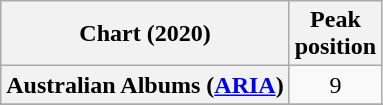<table class="wikitable sortable plainrowheaders" style="text-align:center">
<tr>
<th scope="col">Chart (2020)</th>
<th scope="col">Peak<br>position</th>
</tr>
<tr>
<th scope="row">Australian Albums (<a href='#'>ARIA</a>)</th>
<td>9</td>
</tr>
<tr>
</tr>
<tr>
</tr>
<tr>
</tr>
<tr>
</tr>
</table>
